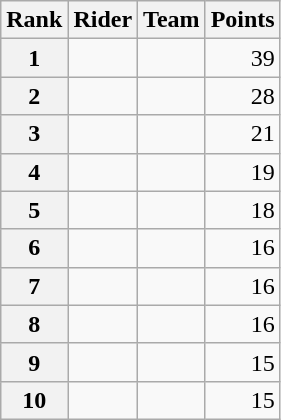<table class="wikitable" margin-bottom:0;">
<tr>
<th scope="col">Rank</th>
<th scope="col">Rider</th>
<th scope="col">Team</th>
<th scope="col">Points</th>
</tr>
<tr>
<th scope="row">1</th>
<td> </td>
<td></td>
<td align="right">39</td>
</tr>
<tr>
<th scope="row">2</th>
<td></td>
<td></td>
<td align="right">28</td>
</tr>
<tr>
<th scope="row">3</th>
<td> </td>
<td></td>
<td align="right">21</td>
</tr>
<tr>
<th scope="row">4</th>
<td></td>
<td></td>
<td align="right">19</td>
</tr>
<tr>
<th scope="row">5</th>
<td></td>
<td></td>
<td align="right">18</td>
</tr>
<tr>
<th scope="row">6</th>
<td></td>
<td></td>
<td align="right">16</td>
</tr>
<tr>
<th scope="row">7</th>
<td></td>
<td></td>
<td align="right">16</td>
</tr>
<tr>
<th scope="row">8</th>
<td></td>
<td></td>
<td align="right">16</td>
</tr>
<tr>
<th scope="row">9</th>
<td></td>
<td></td>
<td align="right">15</td>
</tr>
<tr>
<th scope="row">10</th>
<td></td>
<td></td>
<td align="right">15</td>
</tr>
</table>
